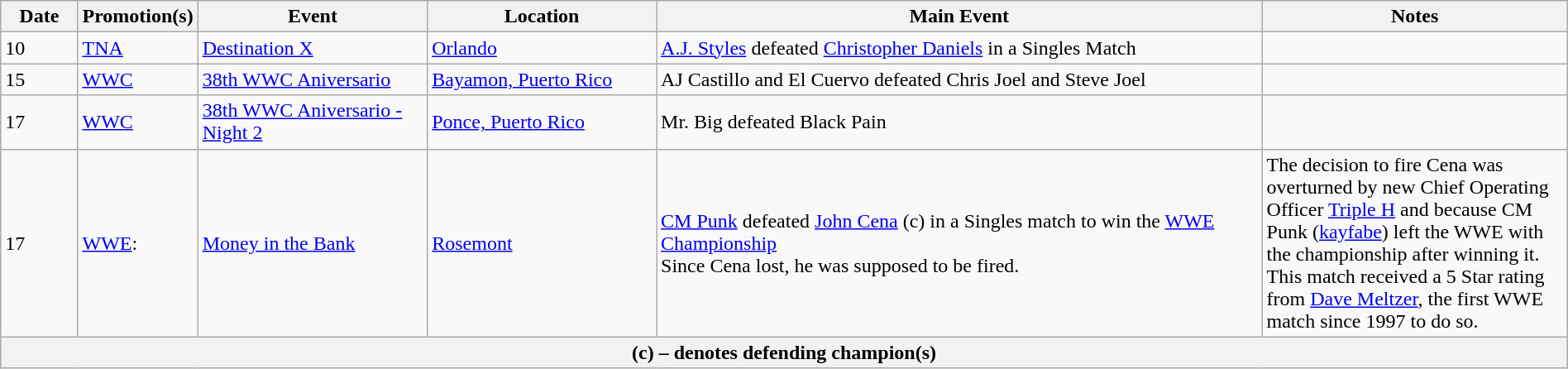<table class="wikitable" style="width:100%;">
<tr>
<th width=5%>Date</th>
<th width=5%>Promotion(s)</th>
<th width=15%>Event</th>
<th width=15%>Location</th>
<th width=40%>Main Event</th>
<th width=20%>Notes</th>
</tr>
<tr>
<td>10</td>
<td><a href='#'>TNA</a></td>
<td><a href='#'>Destination X</a></td>
<td><a href='#'>Orlando</a></td>
<td><a href='#'>A.J. Styles</a> defeated <a href='#'>Christopher Daniels</a> in a Singles Match</td>
<td></td>
</tr>
<tr>
<td>15</td>
<td><a href='#'>WWC</a></td>
<td><a href='#'>38th WWC Aniversario</a></td>
<td><a href='#'>Bayamon, Puerto Rico</a></td>
<td>AJ Castillo and El Cuervo defeated Chris Joel and Steve Joel</td>
<td></td>
</tr>
<tr>
<td>17</td>
<td><a href='#'>WWC</a></td>
<td><a href='#'>38th WWC Aniversario - Night 2</a></td>
<td><a href='#'>Ponce, Puerto Rico</a></td>
<td>Mr. Big defeated Black Pain</td>
<td></td>
</tr>
<tr>
<td>17</td>
<td><a href='#'>WWE</a>:<br></td>
<td><a href='#'>Money in the Bank</a></td>
<td><a href='#'>Rosemont</a></td>
<td><a href='#'>CM Punk</a> defeated <a href='#'>John Cena</a> (c) in a Singles match to win the <a href='#'>WWE Championship</a><br>Since Cena lost, he was supposed to be fired.</td>
<td>The decision to fire Cena was overturned by new Chief Operating Officer <a href='#'>Triple H</a> and because CM Punk (<a href='#'>kayfabe</a>) left the WWE with the championship after winning it.<br>This match received a 5 Star rating from <a href='#'>Dave Meltzer</a>, the first WWE match since 1997 to do so.</td>
</tr>
<tr>
<th colspan="6">(c) – denotes defending champion(s)</th>
</tr>
</table>
